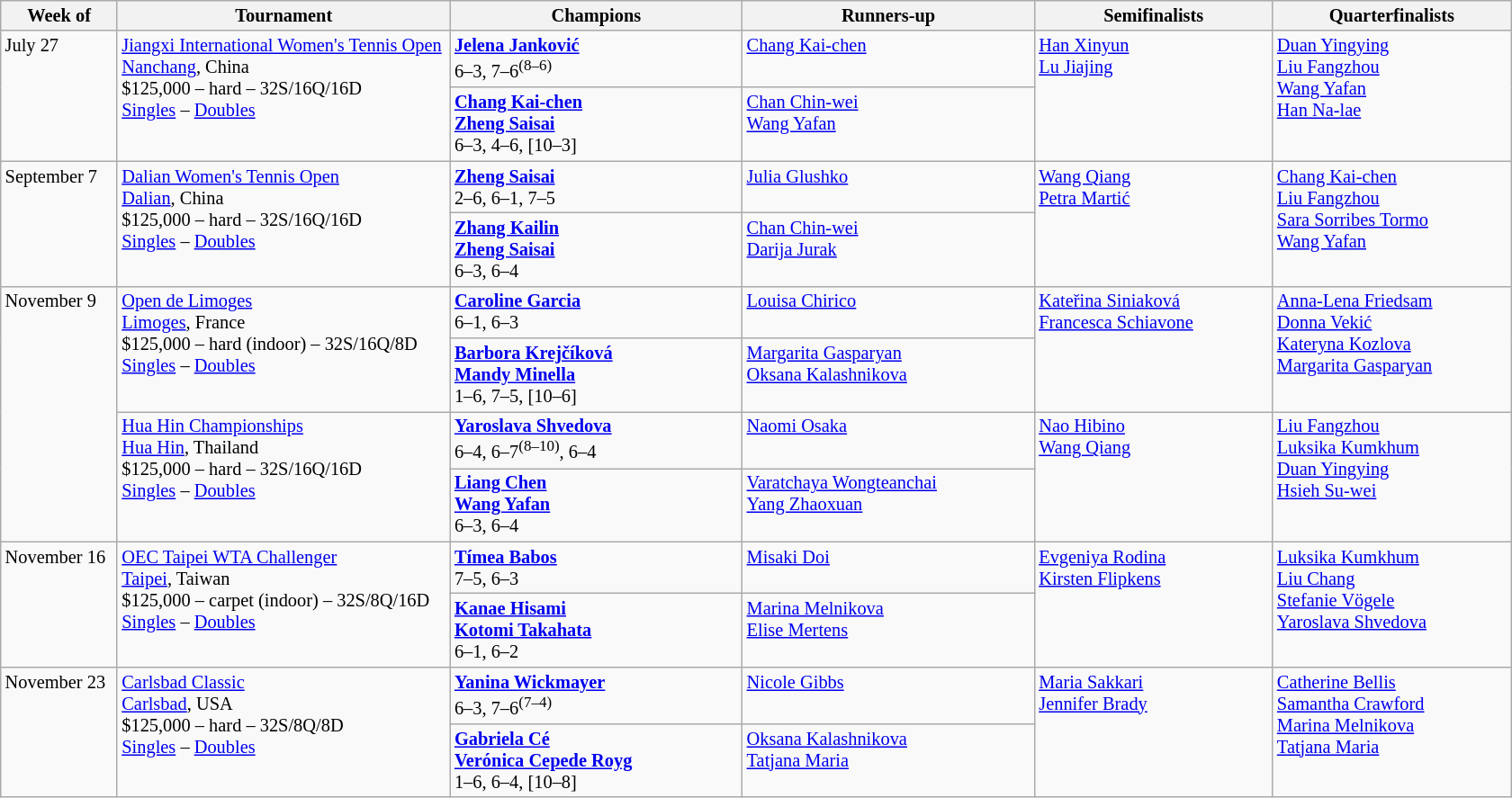<table class="wikitable" style="font-size:85%;">
<tr>
<th width="80">Week of</th>
<th style="width:240px;">Tournament</th>
<th style="width:210px;">Champions</th>
<th style="width:210px;">Runners-up</th>
<th style="width:170px;">Semifinalists</th>
<th style="width:170px;">Quarterfinalists</th>
</tr>
<tr valign=top>
<td rowspan=2>July 27</td>
<td rowspan=2><a href='#'>Jiangxi International Women's Tennis Open</a> <br> <a href='#'>Nanchang</a>, China <br> $125,000 – hard – 32S/16Q/16D <br> <a href='#'>Singles</a> – <a href='#'>Doubles</a></td>
<td> <strong><a href='#'>Jelena Janković</a></strong><br>6–3, 7–6<sup>(8–6)</sup></td>
<td> <a href='#'>Chang Kai-chen</a></td>
<td rowspan=2> <a href='#'>Han Xinyun</a><br> <a href='#'>Lu Jiajing</a></td>
<td rowspan=2> <a href='#'>Duan Yingying</a><br> <a href='#'>Liu Fangzhou</a><br> <a href='#'>Wang Yafan</a><br>  <a href='#'>Han Na-lae</a></td>
</tr>
<tr valign=top>
<td> <strong><a href='#'>Chang Kai-chen</a></strong> <br>  <strong><a href='#'>Zheng Saisai</a></strong><br>6–3, 4–6, [10–3]</td>
<td> <a href='#'>Chan Chin-wei</a> <br>  <a href='#'>Wang Yafan</a></td>
</tr>
<tr valign=top>
<td rowspan=2>September 7</td>
<td rowspan=2><a href='#'>Dalian Women's Tennis Open</a> <br> <a href='#'>Dalian</a>, China <br> $125,000 – hard – 32S/16Q/16D <br> <a href='#'>Singles</a> – <a href='#'>Doubles</a></td>
<td><strong> <a href='#'>Zheng Saisai</a></strong> <br> 2–6, 6–1, 7–5</td>
<td> <a href='#'>Julia Glushko</a></td>
<td rowspan=2> <a href='#'>Wang Qiang</a><br> <a href='#'>Petra Martić</a></td>
<td rowspan=2> <a href='#'>Chang Kai-chen</a><br> <a href='#'>Liu Fangzhou</a><br> <a href='#'>Sara Sorribes Tormo</a><br> <a href='#'>Wang Yafan</a></td>
</tr>
<tr valign=top>
<td><strong> <a href='#'>Zhang Kailin</a> <br>  <a href='#'>Zheng Saisai</a></strong> <br> 6–3, 6–4</td>
<td> <a href='#'>Chan Chin-wei</a> <br>  <a href='#'>Darija Jurak</a></td>
</tr>
<tr valign=top>
<td rowspan=4>November 9</td>
<td rowspan=2><a href='#'>Open de Limoges</a> <br> <a href='#'>Limoges</a>, France <br> $125,000 – hard (indoor) – 32S/16Q/8D <br> <a href='#'>Singles</a> – <a href='#'>Doubles</a></td>
<td><strong> <a href='#'>Caroline Garcia</a></strong><br>6–1, 6–3</td>
<td> <a href='#'>Louisa Chirico</a></td>
<td rowspan=2> <a href='#'>Kateřina Siniaková</a><br>  <a href='#'>Francesca Schiavone</a></td>
<td rowspan=2> <a href='#'>Anna-Lena Friedsam</a><br> <a href='#'>Donna Vekić</a><br> <a href='#'>Kateryna Kozlova</a><br> <a href='#'>Margarita Gasparyan</a></td>
</tr>
<tr valign=top>
<td><strong> <a href='#'>Barbora Krejčíková</a><br> <a href='#'>Mandy Minella</a></strong><br>1–6, 7–5, [10–6]</td>
<td> <a href='#'>Margarita Gasparyan</a><br> <a href='#'>Oksana Kalashnikova</a></td>
</tr>
<tr valign=top>
<td rowspan=2><a href='#'>Hua Hin Championships</a> <br> <a href='#'>Hua Hin</a>, Thailand <br> $125,000 – hard – 32S/16Q/16D <br> <a href='#'>Singles</a> – <a href='#'>Doubles</a></td>
<td><strong> <a href='#'>Yaroslava Shvedova</a></strong><br>6–4, 6–7<sup>(8–10)</sup>, 6–4</td>
<td> <a href='#'>Naomi Osaka</a></td>
<td rowspan=2> <a href='#'>Nao Hibino</a><br> <a href='#'>Wang Qiang</a></td>
<td rowspan=2> <a href='#'>Liu Fangzhou</a><br> <a href='#'>Luksika Kumkhum</a><br> <a href='#'>Duan Yingying</a><br> <a href='#'>Hsieh Su-wei</a></td>
</tr>
<tr valign=top>
<td><strong> <a href='#'>Liang Chen</a><br> <a href='#'>Wang Yafan</a></strong><br>6–3, 6–4</td>
<td> <a href='#'>Varatchaya Wongteanchai</a><br> <a href='#'>Yang Zhaoxuan</a></td>
</tr>
<tr valign=top>
<td rowspan=2>November 16</td>
<td rowspan=2><a href='#'>OEC Taipei WTA Challenger</a> <br> <a href='#'>Taipei</a>, Taiwan <br> $125,000 – carpet (indoor) – 32S/8Q/16D <br> <a href='#'>Singles</a> – <a href='#'>Doubles</a></td>
<td><strong> <a href='#'>Tímea Babos</a></strong><br>7–5, 6–3</td>
<td> <a href='#'>Misaki Doi</a></td>
<td rowspan=2> <a href='#'>Evgeniya Rodina</a><br> <a href='#'>Kirsten Flipkens</a></td>
<td rowspan=2> <a href='#'>Luksika Kumkhum</a><br> <a href='#'>Liu Chang</a><br> <a href='#'>Stefanie Vögele</a><br> <a href='#'>Yaroslava Shvedova</a></td>
</tr>
<tr valign=top>
<td><strong> <a href='#'>Kanae Hisami</a><br> <a href='#'>Kotomi Takahata</a></strong><br>6–1, 6–2</td>
<td> <a href='#'>Marina Melnikova</a><br> <a href='#'>Elise Mertens</a></td>
</tr>
<tr valign=top>
<td rowspan=2>November 23</td>
<td rowspan=2><a href='#'>Carlsbad Classic</a> <br> <a href='#'>Carlsbad</a>, USA <br> $125,000 – hard – 32S/8Q/8D <br> <a href='#'>Singles</a> – <a href='#'>Doubles</a></td>
<td><strong> <a href='#'>Yanina Wickmayer</a></strong><br>6–3, 7–6<sup>(7–4)</sup></td>
<td> <a href='#'>Nicole Gibbs</a></td>
<td rowspan=2> <a href='#'>Maria Sakkari</a><br> <a href='#'>Jennifer Brady</a></td>
<td rowspan=2> <a href='#'>Catherine Bellis</a><br> <a href='#'>Samantha Crawford</a><br> <a href='#'>Marina Melnikova</a><br> <a href='#'>Tatjana Maria</a></td>
</tr>
<tr valign=top>
<td> <strong><a href='#'>Gabriela Cé</a> <br>  <a href='#'>Verónica Cepede Royg</a></strong> <br> 1–6, 6–4, [10–8]</td>
<td> <a href='#'>Oksana Kalashnikova</a> <br>  <a href='#'>Tatjana Maria</a></td>
</tr>
</table>
